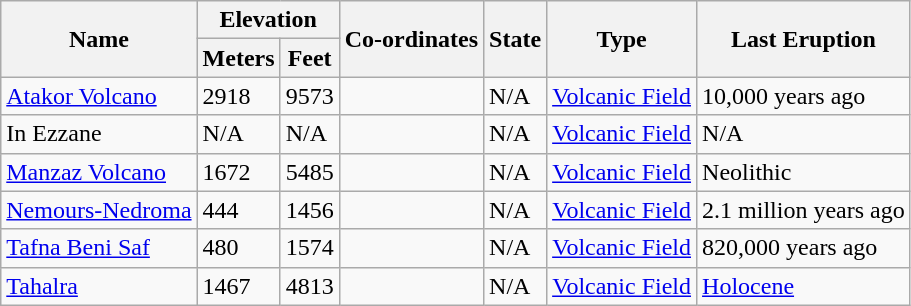<table class="wikitable sortable">
<tr>
<th rowspan="2">Name</th>
<th colspan="2">Elevation</th>
<th rowspan="2">Co-ordinates</th>
<th rowspan="2">State</th>
<th rowspan="2">Type</th>
<th rowspan="2">Last Eruption</th>
</tr>
<tr>
<th>Meters</th>
<th>Feet</th>
</tr>
<tr>
<td><a href='#'>Atakor Volcano</a></td>
<td>2918</td>
<td>9573</td>
<td></td>
<td>N/A</td>
<td><a href='#'>Volcanic Field</a></td>
<td>10,000 years ago</td>
</tr>
<tr>
<td>In Ezzane</td>
<td>N/A</td>
<td>N/A</td>
<td></td>
<td>N/A</td>
<td><a href='#'>Volcanic Field</a></td>
<td>N/A</td>
</tr>
<tr>
<td><a href='#'>Manzaz Volcano</a></td>
<td>1672</td>
<td>5485</td>
<td></td>
<td>N/A</td>
<td><a href='#'>Volcanic Field</a></td>
<td>Neolithic</td>
</tr>
<tr>
<td><a href='#'>Nemours-Nedroma</a></td>
<td>444</td>
<td>1456</td>
<td></td>
<td>N/A</td>
<td><a href='#'>Volcanic Field</a></td>
<td>2.1 million years ago</td>
</tr>
<tr>
<td><a href='#'>Tafna Beni Saf</a></td>
<td>480</td>
<td>1574</td>
<td></td>
<td>N/A</td>
<td><a href='#'>Volcanic Field</a></td>
<td>820,000 years ago</td>
</tr>
<tr>
<td><a href='#'>Tahalra</a></td>
<td>1467</td>
<td>4813</td>
<td></td>
<td>N/A</td>
<td><a href='#'>Volcanic Field</a></td>
<td><a href='#'>Holocene</a></td>
</tr>
</table>
